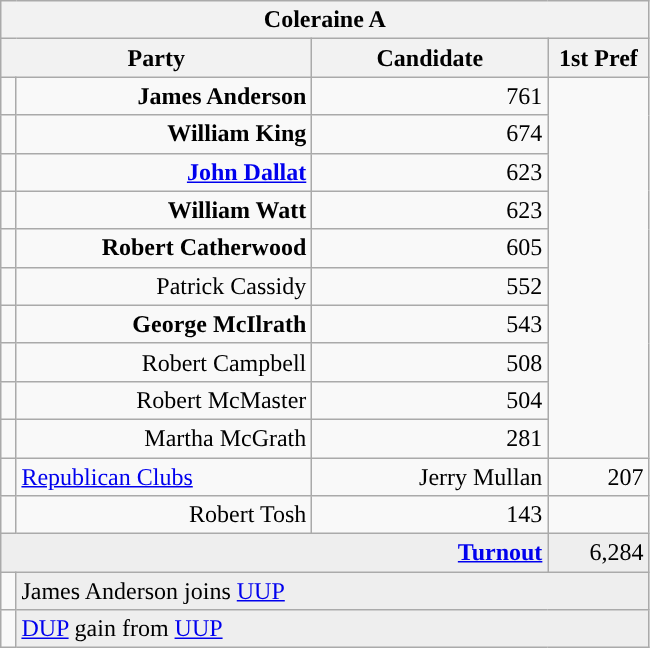<table class="wikitable">
<tr>
<th colspan="4" align="center">Coleraine A</th>
</tr>
<tr>
<th colspan="2" align="center" width=200>Party</th>
<th width=150>Candidate</th>
<th width=60>1st Pref</th>
</tr>
<tr>
<td></td>
<td align="right"><strong>James Anderson</strong></td>
<td align="right">761</td>
</tr>
<tr>
<td></td>
<td align="right"><strong>William King</strong></td>
<td align="right">674</td>
</tr>
<tr>
<td></td>
<td align="right"><strong><a href='#'>John Dallat</a></strong></td>
<td align="right">623</td>
</tr>
<tr>
<td></td>
<td align="right"><strong>William Watt</strong></td>
<td align="right">623</td>
</tr>
<tr>
<td></td>
<td align="right"><strong>Robert Catherwood</strong></td>
<td align="right">605</td>
</tr>
<tr>
<td></td>
<td align="right">Patrick Cassidy</td>
<td align="right">552</td>
</tr>
<tr>
<td></td>
<td align="right"><strong>George McIlrath</strong></td>
<td align="right">543</td>
</tr>
<tr>
<td></td>
<td align="right">Robert Campbell</td>
<td align="right">508</td>
</tr>
<tr>
<td></td>
<td align="right">Robert McMaster</td>
<td align="right">504</td>
</tr>
<tr>
<td></td>
<td align="right">Martha McGrath</td>
<td align="right">281</td>
</tr>
<tr>
<td style="background-color: "></td>
<td><a href='#'>Republican Clubs</a></td>
<td align="right">Jerry Mullan</td>
<td align="right">207</td>
</tr>
<tr>
<td></td>
<td align="right">Robert Tosh</td>
<td align="right">143</td>
</tr>
<tr bgcolor="EEEEEE">
<td colspan=3 align="right"><strong><a href='#'>Turnout</a></strong></td>
<td align="right">6,284</td>
</tr>
<tr>
<td bgcolor=></td>
<td colspan=3 bgcolor="EEEEEE">James Anderson joins <a href='#'>UUP</a></td>
</tr>
<tr>
<td bgcolor=></td>
<td colspan=3 bgcolor="EEEEEE"><a href='#'>DUP</a> gain from <a href='#'>UUP</a></td>
</tr>
</table>
